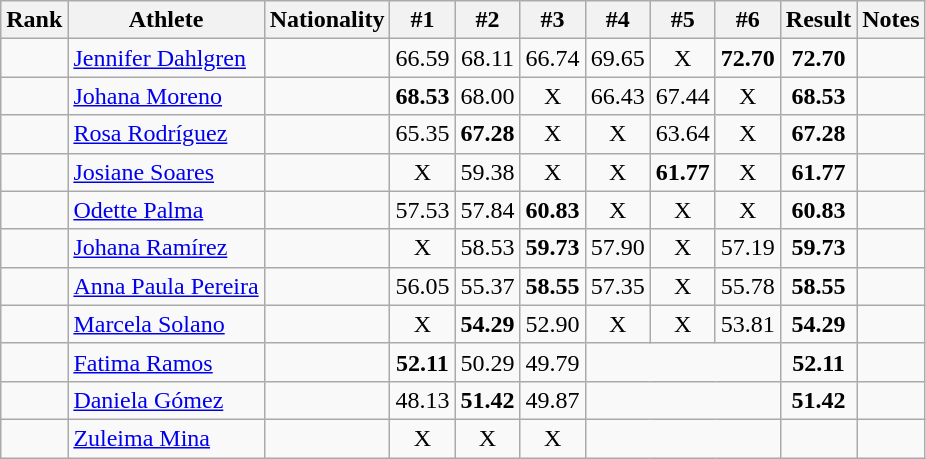<table class="wikitable sortable" style="text-align:center">
<tr>
<th>Rank</th>
<th>Athlete</th>
<th>Nationality</th>
<th>#1</th>
<th>#2</th>
<th>#3</th>
<th>#4</th>
<th>#5</th>
<th>#6</th>
<th>Result</th>
<th>Notes</th>
</tr>
<tr>
<td></td>
<td align=left><a href='#'>Jennifer Dahlgren</a></td>
<td align=left></td>
<td>66.59</td>
<td>68.11</td>
<td>66.74</td>
<td>69.65</td>
<td>X</td>
<td><strong>72.70</strong></td>
<td><strong>72.70</strong></td>
<td></td>
</tr>
<tr>
<td></td>
<td align=left><a href='#'>Johana Moreno</a></td>
<td align=left></td>
<td><strong>68.53</strong></td>
<td>68.00</td>
<td>X</td>
<td>66.43</td>
<td>67.44</td>
<td>X</td>
<td><strong>68.53</strong></td>
<td></td>
</tr>
<tr>
<td></td>
<td align=left><a href='#'>Rosa Rodríguez</a></td>
<td align=left></td>
<td>65.35</td>
<td><strong>67.28</strong></td>
<td>X</td>
<td>X</td>
<td>63.64</td>
<td>X</td>
<td><strong>67.28</strong></td>
<td></td>
</tr>
<tr>
<td></td>
<td align=left><a href='#'>Josiane Soares</a></td>
<td align=left></td>
<td>X</td>
<td>59.38</td>
<td>X</td>
<td>X</td>
<td><strong>61.77</strong></td>
<td>X</td>
<td><strong>61.77</strong></td>
<td></td>
</tr>
<tr>
<td></td>
<td align=left><a href='#'>Odette Palma</a></td>
<td align=left></td>
<td>57.53</td>
<td>57.84</td>
<td><strong>60.83</strong></td>
<td>X</td>
<td>X</td>
<td>X</td>
<td><strong>60.83</strong></td>
<td></td>
</tr>
<tr>
<td></td>
<td align=left><a href='#'>Johana Ramírez</a></td>
<td align=left></td>
<td>X</td>
<td>58.53</td>
<td><strong>59.73</strong></td>
<td>57.90</td>
<td>X</td>
<td>57.19</td>
<td><strong>59.73</strong></td>
<td></td>
</tr>
<tr>
<td></td>
<td align=left><a href='#'>Anna Paula Pereira</a></td>
<td align=left></td>
<td>56.05</td>
<td>55.37</td>
<td><strong>58.55</strong></td>
<td>57.35</td>
<td>X</td>
<td>55.78</td>
<td><strong>58.55</strong></td>
<td></td>
</tr>
<tr>
<td></td>
<td align=left><a href='#'>Marcela Solano</a></td>
<td align=left></td>
<td>X</td>
<td><strong>54.29</strong></td>
<td>52.90</td>
<td>X</td>
<td>X</td>
<td>53.81</td>
<td><strong>54.29</strong></td>
<td></td>
</tr>
<tr>
<td></td>
<td align=left><a href='#'>Fatima Ramos</a></td>
<td align=left></td>
<td><strong>52.11</strong></td>
<td>50.29</td>
<td>49.79</td>
<td colspan=3></td>
<td><strong>52.11</strong></td>
<td></td>
</tr>
<tr>
<td></td>
<td align=left><a href='#'>Daniela Gómez</a></td>
<td align=left></td>
<td>48.13</td>
<td><strong>51.42</strong></td>
<td>49.87</td>
<td colspan=3></td>
<td><strong>51.42</strong></td>
<td></td>
</tr>
<tr>
<td></td>
<td align=left><a href='#'>Zuleima Mina</a></td>
<td align=left></td>
<td>X</td>
<td>X</td>
<td>X</td>
<td colspan=3></td>
<td><strong></strong></td>
<td></td>
</tr>
</table>
